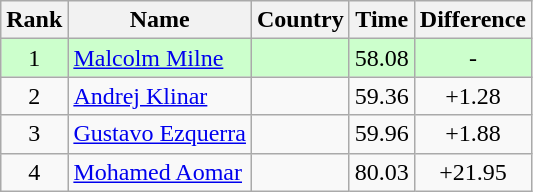<table class="wikitable sortable" style="text-align:center">
<tr>
<th>Rank</th>
<th>Name</th>
<th>Country</th>
<th>Time</th>
<th>Difference</th>
</tr>
<tr style="background:#cfc;">
<td>1</td>
<td align=left><a href='#'>Malcolm Milne</a></td>
<td align=left></td>
<td>58.08</td>
<td>-</td>
</tr>
<tr>
<td>2</td>
<td align=left><a href='#'>Andrej Klinar</a></td>
<td align=left></td>
<td>59.36</td>
<td>+1.28</td>
</tr>
<tr>
<td>3</td>
<td align=left><a href='#'>Gustavo Ezquerra</a></td>
<td align=left></td>
<td>59.96</td>
<td>+1.88</td>
</tr>
<tr>
<td>4</td>
<td align=left><a href='#'>Mohamed Aomar</a></td>
<td align=left></td>
<td>80.03</td>
<td>+21.95</td>
</tr>
</table>
